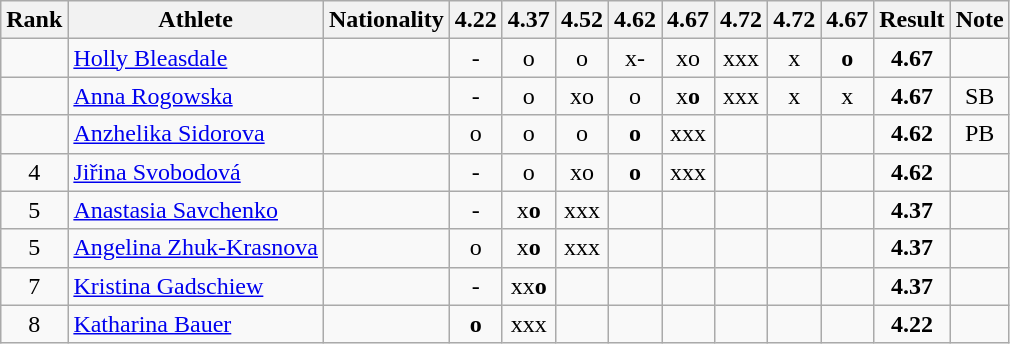<table class="wikitable sortable" style="text-align:center">
<tr>
<th>Rank</th>
<th>Athlete</th>
<th>Nationality</th>
<th>4.22</th>
<th>4.37</th>
<th>4.52</th>
<th>4.62</th>
<th>4.67</th>
<th>4.72</th>
<th>4.72</th>
<th>4.67</th>
<th>Result</th>
<th>Note</th>
</tr>
<tr>
<td></td>
<td align=left><a href='#'>Holly Bleasdale</a></td>
<td align=left></td>
<td>-</td>
<td>o</td>
<td>o</td>
<td>x-</td>
<td>xo</td>
<td>xxx</td>
<td>x</td>
<td><strong>o</strong></td>
<td><strong>4.67</strong></td>
<td></td>
</tr>
<tr>
<td></td>
<td align=left><a href='#'>Anna Rogowska</a></td>
<td align=left></td>
<td>-</td>
<td>o</td>
<td>xo</td>
<td>o</td>
<td>x<strong>o</strong></td>
<td>xxx</td>
<td>x</td>
<td>x</td>
<td><strong>4.67</strong></td>
<td>SB</td>
</tr>
<tr>
<td></td>
<td align=left><a href='#'>Anzhelika Sidorova</a></td>
<td align=left></td>
<td>o</td>
<td>o</td>
<td>o</td>
<td><strong>o</strong></td>
<td>xxx</td>
<td></td>
<td></td>
<td></td>
<td><strong>4.62</strong></td>
<td>PB</td>
</tr>
<tr>
<td>4</td>
<td align=left><a href='#'>Jiřina Svobodová</a></td>
<td align=left></td>
<td>-</td>
<td>o</td>
<td>xo</td>
<td><strong>o</strong></td>
<td>xxx</td>
<td></td>
<td></td>
<td></td>
<td><strong>4.62</strong></td>
<td></td>
</tr>
<tr>
<td>5</td>
<td align=left><a href='#'>Anastasia Savchenko</a></td>
<td align=left></td>
<td>-</td>
<td>x<strong>o</strong></td>
<td>xxx</td>
<td></td>
<td></td>
<td></td>
<td></td>
<td></td>
<td><strong>4.37</strong></td>
<td></td>
</tr>
<tr>
<td>5</td>
<td align=left><a href='#'>Angelina Zhuk-Krasnova</a></td>
<td align=left></td>
<td>o</td>
<td>x<strong>o</strong></td>
<td>xxx</td>
<td></td>
<td></td>
<td></td>
<td></td>
<td></td>
<td><strong>4.37</strong></td>
<td></td>
</tr>
<tr>
<td>7</td>
<td align=left><a href='#'>Kristina Gadschiew</a></td>
<td align=left></td>
<td>-</td>
<td>xx<strong>o</strong></td>
<td></td>
<td></td>
<td></td>
<td></td>
<td></td>
<td></td>
<td><strong>4.37</strong></td>
<td></td>
</tr>
<tr>
<td>8</td>
<td align=left><a href='#'>Katharina Bauer</a></td>
<td align=left></td>
<td><strong>o</strong></td>
<td>xxx</td>
<td></td>
<td></td>
<td></td>
<td></td>
<td></td>
<td></td>
<td><strong>4.22</strong></td>
<td></td>
</tr>
</table>
